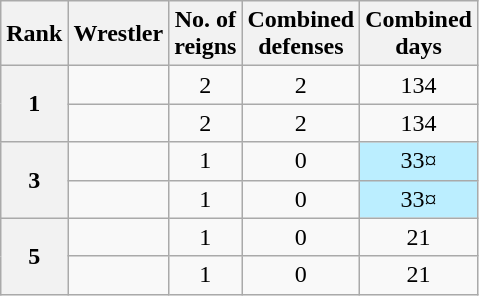<table class="wikitable sortable" style="text-align: center">
<tr>
<th>Rank</th>
<th>Wrestler</th>
<th data-sort-type="number">No. of<br>reigns</th>
<th data-sort-type="number">Combined<br>defenses</th>
<th data-sort-type="number">Combined<br>days</th>
</tr>
<tr>
<th rowspan=2>1</th>
<td></td>
<td>2</td>
<td>2</td>
<td>134</td>
</tr>
<tr>
<td></td>
<td>2</td>
<td>2</td>
<td>134</td>
</tr>
<tr>
<th rowspan=2>3</th>
<td></td>
<td>1</td>
<td>0</td>
<td style="background-color:#bbeeff">33¤</td>
</tr>
<tr>
<td></td>
<td>1</td>
<td>0</td>
<td style="background-color:#bbeeff">33¤</td>
</tr>
<tr>
<th rowspan=2>5</th>
<td></td>
<td>1</td>
<td>0</td>
<td>21</td>
</tr>
<tr>
<td></td>
<td>1</td>
<td>0</td>
<td>21</td>
</tr>
</table>
